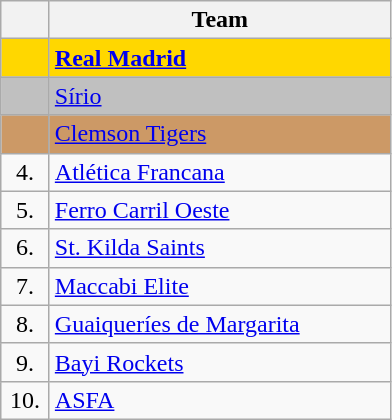<table class="wikitable" style="text-align:center">
<tr>
<th width=25></th>
<th width=220>Team</th>
</tr>
<tr bgcolor=gold>
<td></td>
<td align=left><strong> <a href='#'>Real Madrid</a></strong></td>
</tr>
<tr bgcolor=silver>
<td></td>
<td align=left> <a href='#'>Sírio</a></td>
</tr>
<tr bgcolor=cc9966>
<td></td>
<td align=left> <a href='#'>Clemson Tigers</a></td>
</tr>
<tr>
<td>4.</td>
<td align=left> <a href='#'>Atlética Francana</a></td>
</tr>
<tr>
<td>5.</td>
<td align=left> <a href='#'>Ferro Carril Oeste</a></td>
</tr>
<tr>
<td>6.</td>
<td align=left> <a href='#'>St. Kilda Saints</a></td>
</tr>
<tr>
<td>7.</td>
<td align=left> <a href='#'>Maccabi Elite</a></td>
</tr>
<tr>
<td>8.</td>
<td align=left> <a href='#'>Guaiqueríes de Margarita</a></td>
</tr>
<tr>
<td>9.</td>
<td align=left> <a href='#'>Bayi Rockets</a></td>
</tr>
<tr>
<td>10.</td>
<td align=left> <a href='#'>ASFA</a></td>
</tr>
</table>
